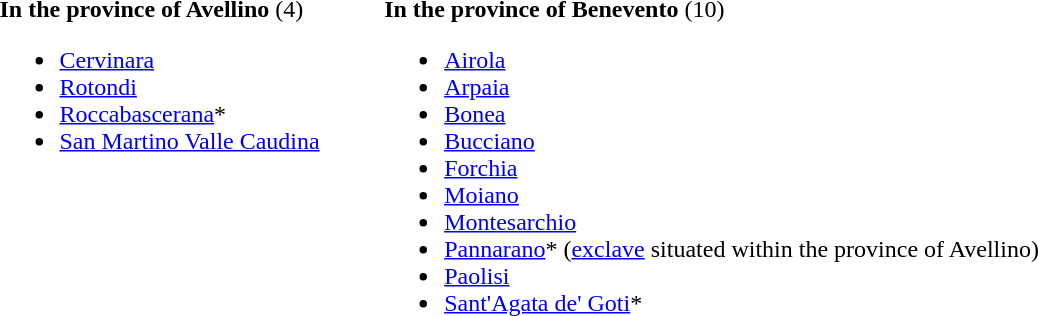<table>
<tr>
<td valign=top><br><strong>In the province of Avellino</strong> (4)<ul><li><a href='#'>Cervinara</a></li><li><a href='#'>Rotondi</a></li><li><a href='#'>Roccabascerana</a>*</li><li><a href='#'>San Martino Valle Caudina</a></li></ul></td>
<td width=35></td>
<td><br><strong>In the province of Benevento</strong> (10)<ul><li><a href='#'>Airola</a></li><li><a href='#'>Arpaia</a></li><li><a href='#'>Bonea</a></li><li><a href='#'>Bucciano</a></li><li><a href='#'>Forchia</a></li><li><a href='#'>Moiano</a></li><li><a href='#'>Montesarchio</a></li><li><a href='#'>Pannarano</a>* (<a href='#'>exclave</a> situated within the province of Avellino)</li><li><a href='#'>Paolisi</a></li><li><a href='#'>Sant'Agata de' Goti</a>*</li></ul></td>
</tr>
</table>
